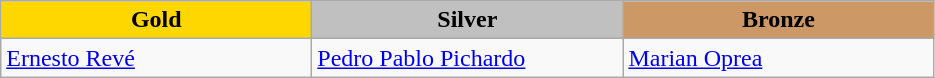<table class="wikitable" style="text-align:left">
<tr align="center">
<td width=200 bgcolor=gold><strong>Gold</strong></td>
<td width=200 bgcolor=silver><strong>Silver</strong></td>
<td width=200 bgcolor=CC9966><strong>Bronze</strong></td>
</tr>
<tr>
<td><a href='#'>Ernesto Revé</a><br><em></em></td>
<td><a href='#'>Pedro Pablo Pichardo</a><br><em></em></td>
<td><a href='#'>Marian Oprea</a><br><em></em></td>
</tr>
</table>
